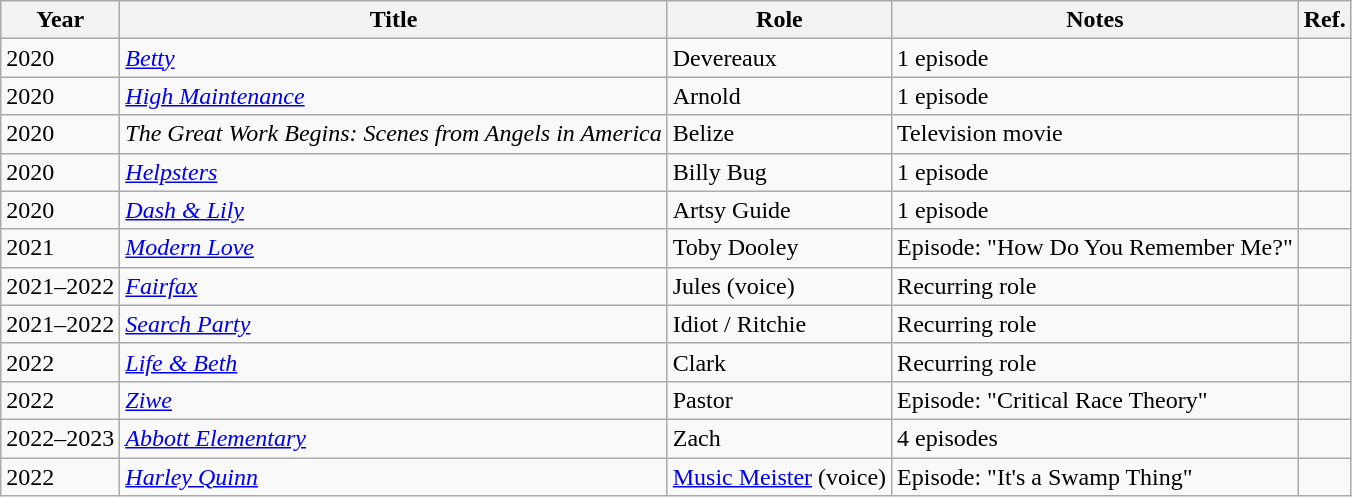<table class="wikitable sortable">
<tr>
<th>Year</th>
<th>Title</th>
<th>Role</th>
<th>Notes</th>
<th>Ref.</th>
</tr>
<tr>
<td>2020</td>
<td><em><a href='#'>Betty</a></em></td>
<td>Devereaux</td>
<td>1 episode</td>
<td></td>
</tr>
<tr>
<td>2020</td>
<td><em><a href='#'>High Maintenance</a></em></td>
<td>Arnold</td>
<td>1 episode</td>
<td></td>
</tr>
<tr>
<td>2020</td>
<td><em>The Great Work Begins: Scenes from Angels in America</em></td>
<td>Belize</td>
<td>Television movie</td>
<td></td>
</tr>
<tr>
<td>2020</td>
<td><em><a href='#'>Helpsters</a></em></td>
<td>Billy Bug</td>
<td>1 episode</td>
<td></td>
</tr>
<tr>
<td>2020</td>
<td><em><a href='#'>Dash & Lily</a></em></td>
<td>Artsy Guide</td>
<td>1 episode</td>
<td></td>
</tr>
<tr>
<td>2021</td>
<td><em><a href='#'>Modern Love</a></em></td>
<td>Toby Dooley</td>
<td>Episode: "How Do You Remember Me?"</td>
<td></td>
</tr>
<tr>
<td>2021–2022</td>
<td><em><a href='#'>Fairfax</a></em></td>
<td>Jules (voice)</td>
<td>Recurring role</td>
<td></td>
</tr>
<tr>
<td>2021–2022</td>
<td><em><a href='#'>Search Party</a></em></td>
<td>Idiot / Ritchie</td>
<td>Recurring role</td>
<td></td>
</tr>
<tr>
<td>2022</td>
<td><em><a href='#'>Life & Beth</a></em></td>
<td>Clark</td>
<td>Recurring role</td>
<td></td>
</tr>
<tr>
<td>2022</td>
<td><em><a href='#'>Ziwe</a></em></td>
<td>Pastor</td>
<td>Episode: "Critical Race Theory"</td>
<td></td>
</tr>
<tr>
<td>2022–2023</td>
<td><em><a href='#'>Abbott Elementary</a></em></td>
<td>Zach</td>
<td>4 episodes</td>
<td></td>
</tr>
<tr>
<td>2022</td>
<td><em><a href='#'>Harley Quinn</a></em></td>
<td><a href='#'>Music Meister</a> (voice)</td>
<td>Episode: "It's a Swamp Thing"</td>
<td></td>
</tr>
</table>
